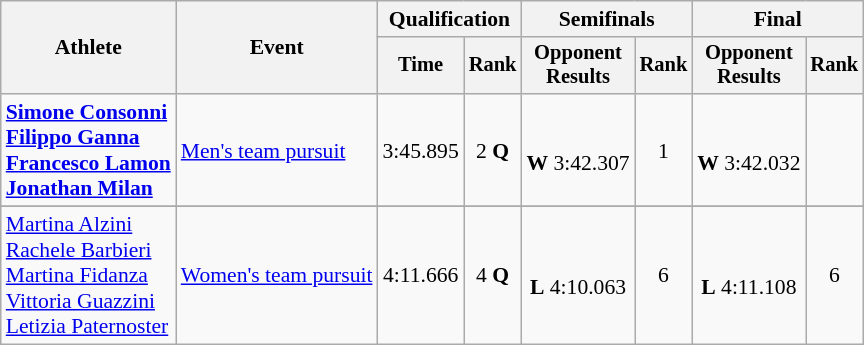<table class="wikitable" style="font-size:90%">
<tr>
<th rowspan=2>Athlete</th>
<th rowspan=2>Event</th>
<th colspan=2>Qualification</th>
<th colspan=2>Semifinals</th>
<th colspan=2>Final</th>
</tr>
<tr style="font-size:95%">
<th>Time</th>
<th>Rank</th>
<th>Opponent<br>Results</th>
<th>Rank</th>
<th>Opponent<br>Results</th>
<th>Rank</th>
</tr>
<tr align=center>
<td align=left><strong><a href='#'>Simone Consonni</a><br><a href='#'>Filippo Ganna</a><br><a href='#'>Francesco Lamon</a><br><a href='#'>Jonathan Milan</a></strong></td>
<td align=left><a href='#'>Men's team pursuit</a></td>
<td>3:45.895</td>
<td>2 <strong>Q</strong></td>
<td><br><strong>W</strong> 3:42.307 </td>
<td>1</td>
<td><br><strong>W</strong> 3:42.032 </td>
<td></td>
</tr>
<tr align=center>
</tr>
<tr align=center>
<td align=left><a href='#'>Martina Alzini</a><br><a href='#'>Rachele Barbieri</a><br><a href='#'>Martina Fidanza</a><br><a href='#'>Vittoria Guazzini</a><br><a href='#'>Letizia Paternoster</a></td>
<td align=left><a href='#'>Women's team pursuit</a></td>
<td>4:11.666</td>
<td>4 <strong>Q</strong></td>
<td><br><strong>L</strong> 4:10.063</td>
<td>6</td>
<td><br><strong>L</strong> 4:11.108</td>
<td>6</td>
</tr>
</table>
